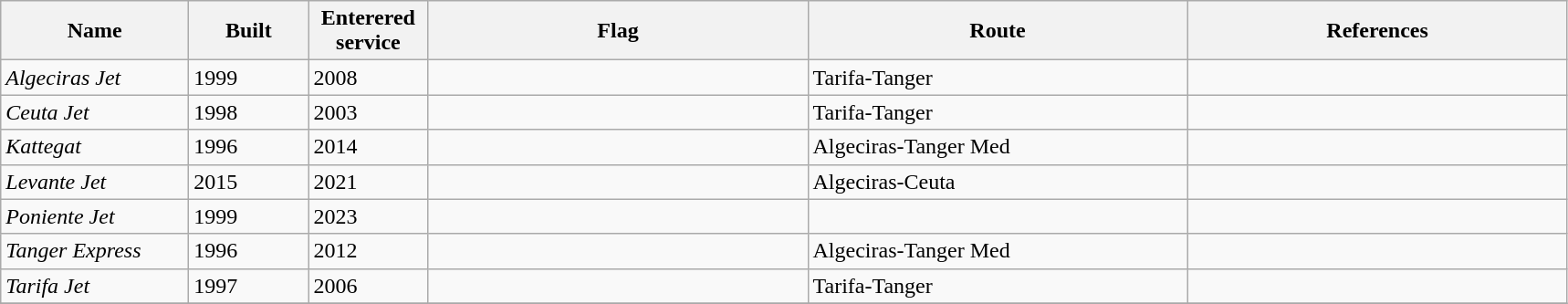<table class="wikitable sortable" border="1">
<tr>
<th scope="col" width="130pt">Name</th>
<th scope="col" width="80pt">Built</th>
<th scope="col" width="80pt">Enterered service</th>
<th scope="col" width="270pt" class="unsortable">Flag</th>
<th scope="col" width="270pt" class="unsortable">Route</th>
<th scope="col" width="270pt">References</th>
</tr>
<tr>
<td><em>Algeciras Jet</em></td>
<td>1999</td>
<td>2008</td>
<td></td>
<td>Tarifa-Tanger</td>
<td></td>
</tr>
<tr>
<td><em>Ceuta Jet</em></td>
<td>1998</td>
<td>2003</td>
<td></td>
<td>Tarifa-Tanger</td>
<td></td>
</tr>
<tr>
<td><em>Kattegat</em></td>
<td>1996</td>
<td>2014</td>
<td></td>
<td>Algeciras-Tanger Med</td>
<td></td>
</tr>
<tr>
<td><em>Levante Jet</em></td>
<td>2015</td>
<td>2021</td>
<td></td>
<td>Algeciras-Ceuta</td>
<td></td>
</tr>
<tr>
<td><em>Poniente Jet</em></td>
<td>1999</td>
<td>2023</td>
<td></td>
<td></td>
<td></td>
</tr>
<tr>
<td><em>Tanger Express</em></td>
<td>1996</td>
<td>2012</td>
<td></td>
<td>Algeciras-Tanger Med</td>
<td></td>
</tr>
<tr>
<td><em>Tarifa Jet</em></td>
<td>1997</td>
<td>2006</td>
<td></td>
<td>Tarifa-Tanger</td>
<td></td>
</tr>
<tr>
</tr>
</table>
